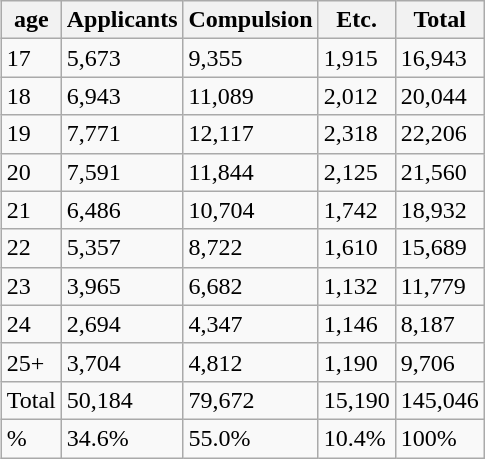<table class="wikitable sortable mw-collapsible mw-collapsed" style="float:right;">
<tr>
<th>age</th>
<th>Applicants</th>
<th>Compulsion</th>
<th>Etc.</th>
<th>Total</tr></th>
<td>17</td>
<td>5,673</td>
<td>9,355</td>
<td>1,915</td>
<td>16,943 </tr></td>
<td>18</td>
<td>6,943</td>
<td>11,089</td>
<td>2,012</td>
<td>20,044 </tr></td>
<td>19</td>
<td>7,771</td>
<td>12,117</td>
<td>2,318</td>
<td>22,206 </tr></td>
<td>20</td>
<td>7,591</td>
<td>11,844</td>
<td>2,125</td>
<td>21,560 </tr></td>
<td>21</td>
<td>6,486</td>
<td>10,704</td>
<td>1,742</td>
<td>18,932 </tr></td>
<td>22</td>
<td>5,357</td>
<td>8,722</td>
<td>1,610</td>
<td>15,689 </tr></td>
<td>23</td>
<td>3,965</td>
<td>6,682</td>
<td>1,132</td>
<td>11,779 </tr></td>
<td>24</td>
<td>2,694</td>
<td>4,347</td>
<td>1,146</td>
<td>8,187 </tr></td>
<td>25+</td>
<td>3,704</td>
<td>4,812</td>
<td>1,190</td>
<td>9,706 </tr></td>
<td>Total</td>
<td>50,184</td>
<td>79,672</td>
<td>15,190</td>
<td>145,046 </tr></td>
<td>%</td>
<td>34.6%</td>
<td>55.0%</td>
<td>10.4%</td>
<td>100% </tr></td>
</tr>
</table>
